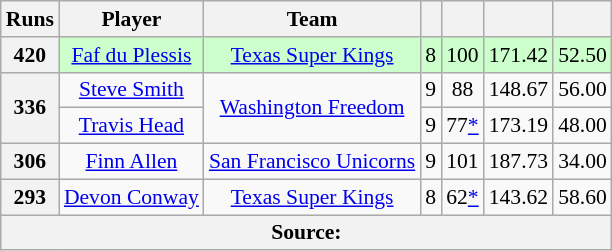<table class="wikitable"  style="text-align: center;font-size:90%">
<tr>
<th>Runs</th>
<th>Player</th>
<th>Team</th>
<th></th>
<th></th>
<th></th>
<th></th>
</tr>
<tr style="background:#cfc">
<th>420</th>
<td><a href='#'>Faf du Plessis</a></td>
<td><a href='#'>Texas Super Kings</a></td>
<td>8</td>
<td>100</td>
<td>171.42</td>
<td>52.50</td>
</tr>
<tr>
<th rowspan="2">336</th>
<td><a href='#'>Steve Smith</a></td>
<td rowspan="2"><a href='#'>Washington Freedom</a></td>
<td>9</td>
<td>88</td>
<td>148.67</td>
<td>56.00</td>
</tr>
<tr>
<td><a href='#'>Travis Head</a></td>
<td>9</td>
<td>77<a href='#'>*</a></td>
<td>173.19</td>
<td>48.00</td>
</tr>
<tr>
<th>306</th>
<td><a href='#'>Finn Allen</a></td>
<td><a href='#'>San Francisco Unicorns</a></td>
<td>9</td>
<td>101</td>
<td>187.73</td>
<td>34.00</td>
</tr>
<tr>
<th>293</th>
<td><a href='#'>Devon Conway</a></td>
<td><a href='#'>Texas Super Kings</a></td>
<td>8</td>
<td>62<a href='#'>*</a></td>
<td>143.62</td>
<td>58.60</td>
</tr>
<tr>
<th colspan="7">Source: </th>
</tr>
</table>
